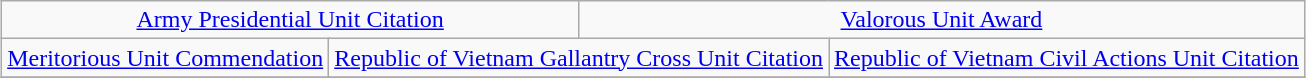<table class="wikitable" style="margin:1em auto; text-align:center;">
<tr>
<td colspan="6"><a href='#'>Army Presidential Unit Citation</a></td>
<td colspan="6"><a href='#'>Valorous Unit Award</a></td>
</tr>
<tr>
<td colspan="4"><a href='#'>Meritorious Unit Commendation</a></td>
<td colspan="4"><a href='#'>Republic of Vietnam Gallantry Cross Unit Citation</a></td>
<td colspan="4"><a href='#'>Republic of Vietnam Civil Actions Unit Citation</a></td>
</tr>
<tr>
</tr>
</table>
